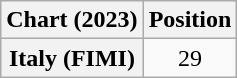<table class="wikitable plainrowheaders" style="text-align:center">
<tr>
<th scope="col">Chart (2023)</th>
<th scope="col">Position</th>
</tr>
<tr>
<th scope="row">Italy (FIMI)</th>
<td>29</td>
</tr>
</table>
